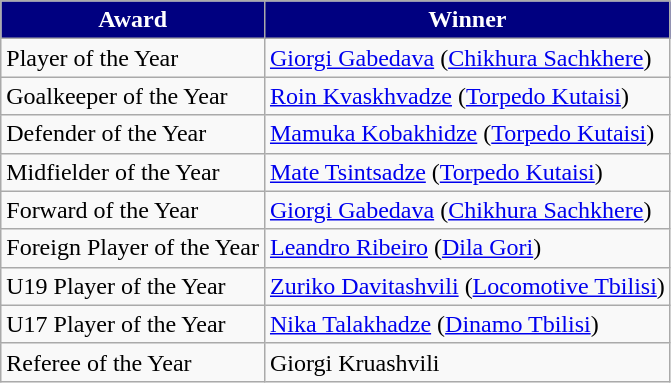<table class="wikitable">
<tr>
<th style="background-color: navy; color: white;">Award</th>
<th style="background-color: navy; color: white;">Winner</th>
</tr>
<tr>
<td>Player of the Year</td>
<td><a href='#'>Giorgi Gabedava</a> (<a href='#'>Chikhura Sachkhere</a>)</td>
</tr>
<tr>
<td>Goalkeeper of the Year</td>
<td><a href='#'>Roin Kvaskhvadze</a> (<a href='#'>Torpedo Kutaisi</a>)</td>
</tr>
<tr>
<td>Defender of the Year</td>
<td><a href='#'>Mamuka Kobakhidze</a> (<a href='#'>Torpedo Kutaisi</a>)</td>
</tr>
<tr>
<td>Midfielder of the Year</td>
<td><a href='#'>Mate Tsintsadze</a> (<a href='#'>Torpedo Kutaisi</a>)</td>
</tr>
<tr>
<td>Forward of the Year</td>
<td><a href='#'>Giorgi Gabedava</a> (<a href='#'>Chikhura Sachkhere</a>)</td>
</tr>
<tr>
<td>Foreign Player of the Year</td>
<td><a href='#'>Leandro Ribeiro</a> (<a href='#'>Dila Gori</a>)</td>
</tr>
<tr>
<td>U19 Player of the Year</td>
<td><a href='#'>Zuriko Davitashvili</a> (<a href='#'>Locomotive Tbilisi</a>)</td>
</tr>
<tr>
<td>U17 Player of the Year</td>
<td><a href='#'>Nika Talakhadze</a> (<a href='#'>Dinamo Tbilisi</a>)</td>
</tr>
<tr>
<td>Referee of the Year</td>
<td>Giorgi Kruashvili</td>
</tr>
</table>
